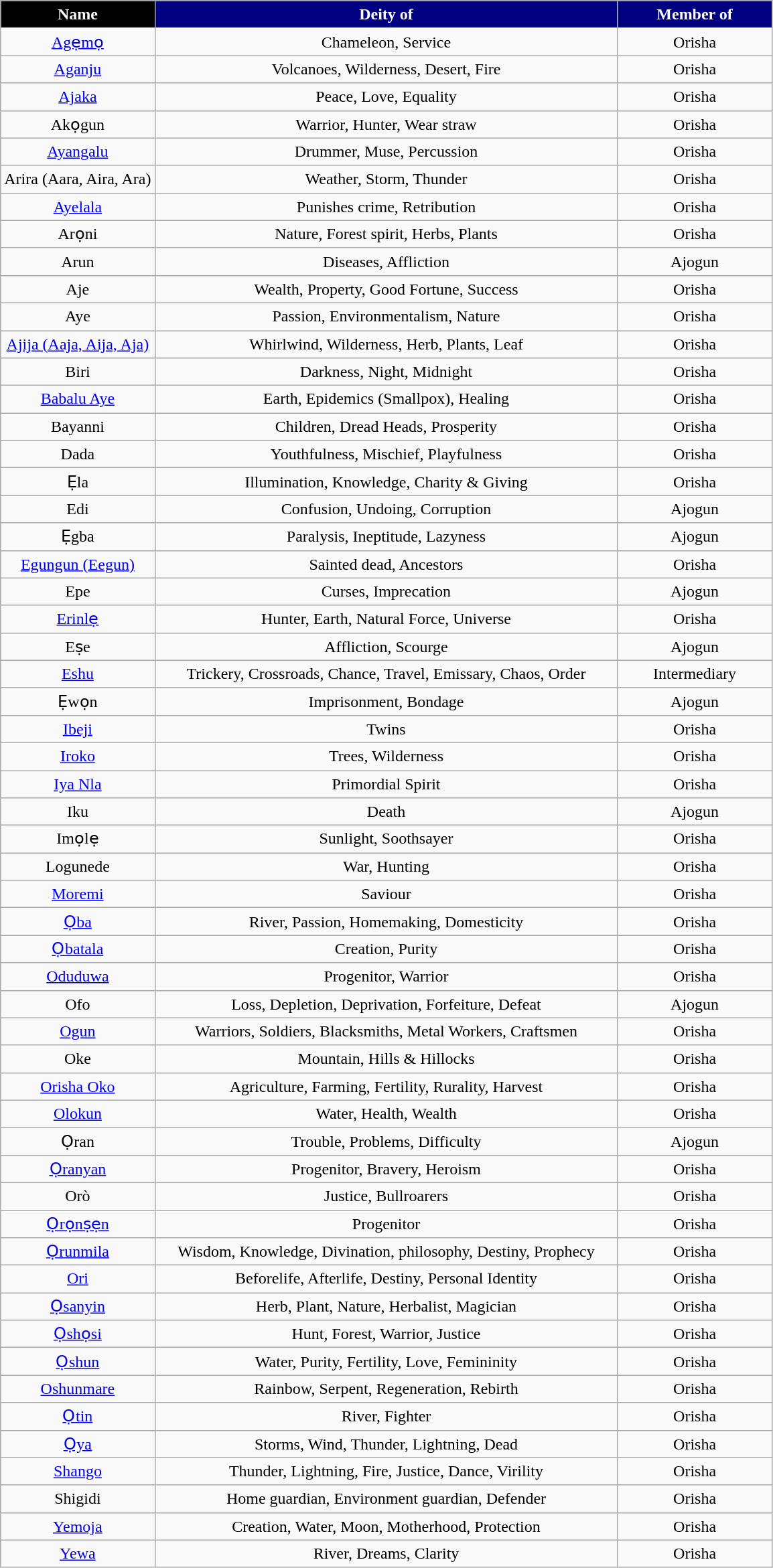<table class="wikitable" style="line-height:20px;text-align:center;">
<tr>
<th style="width:20%; color:#fff; background:black;">Name</th>
<th style="width:60%; color:#fff; background:navy;">Deity of</th>
<th style="width:20%; color:#fff; background:navy;">Member of</th>
</tr>
<tr>
<td><a href='#'>Agẹmọ</a></td>
<td>Chameleon, Service</td>
<td>Orisha</td>
</tr>
<tr>
<td><a href='#'>Aganju</a></td>
<td>Volcanoes, Wilderness, Desert, Fire</td>
<td>Orisha</td>
</tr>
<tr>
<td><a href='#'>Ajaka</a></td>
<td>Peace, Love, Equality</td>
<td>Orisha</td>
</tr>
<tr>
<td>Akọgun</td>
<td>Warrior, Hunter, Wear straw</td>
<td>Orisha</td>
</tr>
<tr>
<td><a href='#'>Ayangalu</a></td>
<td>Drummer, Muse, Percussion</td>
<td>Orisha</td>
</tr>
<tr>
<td>Arira (Aara, Aira, Ara)</td>
<td>Weather, Storm, Thunder</td>
<td>Orisha</td>
</tr>
<tr>
<td><a href='#'>Ayelala</a></td>
<td>Punishes crime, Retribution</td>
<td>Orisha</td>
</tr>
<tr>
<td>Arọni</td>
<td>Nature, Forest spirit, Herbs, Plants</td>
<td>Orisha</td>
</tr>
<tr>
<td>Arun</td>
<td>Diseases, Affliction</td>
<td>Ajogun</td>
</tr>
<tr>
<td>Aje</td>
<td>Wealth, Property, Good Fortune, Success</td>
<td>Orisha</td>
</tr>
<tr>
<td>Aye</td>
<td>Passion, Environmentalism, Nature</td>
<td>Orisha</td>
</tr>
<tr>
<td><a href='#'>Ajija (Aaja, Aija, Aja)</a></td>
<td>Whirlwind, Wilderness, Herb, Plants, Leaf</td>
<td>Orisha</td>
</tr>
<tr>
<td>Biri</td>
<td>Darkness, Night, Midnight</td>
<td>Orisha</td>
</tr>
<tr>
<td><a href='#'>Babalu Aye</a></td>
<td>Earth, Epidemics (Smallpox), Healing</td>
<td>Orisha</td>
</tr>
<tr>
<td>Bayanni</td>
<td>Children, Dread Heads, Prosperity</td>
<td>Orisha</td>
</tr>
<tr>
<td>Dada</td>
<td>Youthfulness, Mischief, Playfulness</td>
<td>Orisha</td>
</tr>
<tr>
<td>Ẹla</td>
<td>Illumination, Knowledge, Charity & Giving</td>
<td>Orisha</td>
</tr>
<tr>
<td>Edi</td>
<td>Confusion, Undoing, Corruption</td>
<td>Ajogun</td>
</tr>
<tr>
<td>Ẹgba</td>
<td>Paralysis, Ineptitude, Lazyness</td>
<td>Ajogun</td>
</tr>
<tr>
<td><a href='#'>Egungun (Eegun)</a></td>
<td>Sainted dead, Ancestors</td>
<td>Orisha</td>
</tr>
<tr>
<td>Epe</td>
<td>Curses, Imprecation</td>
<td>Ajogun</td>
</tr>
<tr>
<td><a href='#'>Erinlẹ</a></td>
<td>Hunter, Earth, Natural Force, Universe</td>
<td>Orisha</td>
</tr>
<tr>
<td>Eṣe</td>
<td>Affliction, Scourge</td>
<td>Ajogun</td>
</tr>
<tr>
<td><a href='#'>Eshu</a></td>
<td>Trickery, Crossroads, Chance, Travel, Emissary, Chaos, Order</td>
<td>Intermediary</td>
</tr>
<tr>
<td>Ẹwọn</td>
<td>Imprisonment, Bondage</td>
<td>Ajogun</td>
</tr>
<tr>
<td><a href='#'>Ibeji</a></td>
<td>Twins</td>
<td>Orisha</td>
</tr>
<tr>
<td><a href='#'>Iroko</a></td>
<td>Trees, Wilderness</td>
<td>Orisha</td>
</tr>
<tr>
<td><a href='#'>Iya Nla</a></td>
<td>Primordial Spirit</td>
<td>Orisha</td>
</tr>
<tr>
<td>Iku</td>
<td>Death</td>
<td>Ajogun</td>
</tr>
<tr>
<td>Imọlẹ</td>
<td>Sunlight, Soothsayer</td>
<td>Orisha</td>
</tr>
<tr>
<td>Logunede</td>
<td>War, Hunting</td>
<td>Orisha</td>
</tr>
<tr>
<td><a href='#'>Moremi</a></td>
<td>Saviour</td>
<td>Orisha</td>
</tr>
<tr>
<td><a href='#'>Ọba</a></td>
<td>River, Passion, Homemaking, Domesticity</td>
<td>Orisha</td>
</tr>
<tr>
<td><a href='#'>Ọbatala</a></td>
<td>Creation, Purity</td>
<td>Orisha</td>
</tr>
<tr>
<td><a href='#'>Oduduwa</a></td>
<td>Progenitor, Warrior</td>
<td>Orisha</td>
</tr>
<tr>
<td>Ofo</td>
<td>Loss, Depletion, Deprivation, Forfeiture, Defeat</td>
<td>Ajogun</td>
</tr>
<tr>
<td><a href='#'>Ogun</a></td>
<td>Warriors, Soldiers, Blacksmiths, Metal Workers, Craftsmen</td>
<td>Orisha</td>
</tr>
<tr>
<td>Oke</td>
<td>Mountain, Hills & Hillocks</td>
<td>Orisha</td>
</tr>
<tr>
<td><a href='#'>Orisha Oko</a></td>
<td>Agriculture, Farming, Fertility, Rurality, Harvest</td>
<td>Orisha</td>
</tr>
<tr>
<td><a href='#'>Olokun</a></td>
<td>Water, Health, Wealth</td>
<td>Orisha</td>
</tr>
<tr>
<td>Ọran</td>
<td>Trouble, Problems, Difficulty</td>
<td>Ajogun</td>
</tr>
<tr>
<td><a href='#'>Ọranyan</a></td>
<td>Progenitor, Bravery, Heroism</td>
<td>Orisha</td>
</tr>
<tr>
<td>Orò</td>
<td>Justice, Bullroarers</td>
<td>Orisha</td>
</tr>
<tr>
<td><a href='#'>Ọrọnṣẹn</a></td>
<td>Progenitor</td>
<td>Orisha</td>
</tr>
<tr>
<td><a href='#'>Ọrunmila</a></td>
<td>Wisdom, Knowledge, Divination, philosophy, Destiny, Prophecy</td>
<td>Orisha</td>
</tr>
<tr>
<td><a href='#'>Ori</a></td>
<td>Beforelife, Afterlife, Destiny, Personal Identity</td>
<td>Orisha</td>
</tr>
<tr>
<td><a href='#'>Ọsanyin</a></td>
<td>Herb, Plant, Nature, Herbalist, Magician</td>
<td>Orisha</td>
</tr>
<tr>
<td><a href='#'>Ọshọsi</a></td>
<td>Hunt, Forest, Warrior, Justice</td>
<td>Orisha</td>
</tr>
<tr>
<td><a href='#'>Ọshun</a></td>
<td>Water, Purity, Fertility, Love, Femininity</td>
<td>Orisha</td>
</tr>
<tr>
<td><a href='#'>Oshunmare</a></td>
<td>Rainbow, Serpent, Regeneration, Rebirth</td>
<td>Orisha</td>
</tr>
<tr>
<td><a href='#'>Ọtin</a></td>
<td>River, Fighter</td>
<td>Orisha</td>
</tr>
<tr>
<td><a href='#'>Ọya</a></td>
<td>Storms, Wind, Thunder, Lightning, Dead</td>
<td>Orisha</td>
</tr>
<tr>
<td><a href='#'>Shango</a></td>
<td>Thunder, Lightning, Fire, Justice, Dance, Virility</td>
<td>Orisha</td>
</tr>
<tr>
<td>Shigidi</td>
<td>Home guardian, Environment guardian, Defender</td>
<td>Orisha</td>
</tr>
<tr>
<td><a href='#'>Yemoja</a></td>
<td>Creation, Water, Moon, Motherhood, Protection</td>
<td>Orisha</td>
</tr>
<tr>
<td><a href='#'>Yewa</a></td>
<td>River, Dreams, Clarity</td>
<td>Orisha</td>
</tr>
</table>
